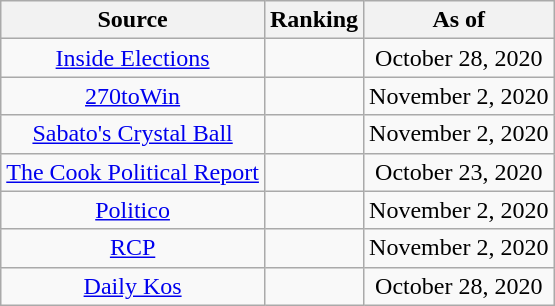<table class="wikitable" style="text-align:center">
<tr>
<th>Source</th>
<th>Ranking</th>
<th>As of</th>
</tr>
<tr>
<td><a href='#'>Inside Elections</a></td>
<td></td>
<td>October 28, 2020</td>
</tr>
<tr>
<td><a href='#'>270toWin</a></td>
<td></td>
<td>November 2, 2020</td>
</tr>
<tr>
<td><a href='#'>Sabato's Crystal Ball</a></td>
<td></td>
<td>November 2, 2020</td>
</tr>
<tr>
<td><a href='#'>The Cook Political Report</a></td>
<td></td>
<td>October 23, 2020</td>
</tr>
<tr>
<td><a href='#'>Politico</a></td>
<td></td>
<td>November 2, 2020</td>
</tr>
<tr>
<td><a href='#'>RCP</a></td>
<td></td>
<td>November 2, 2020</td>
</tr>
<tr>
<td><a href='#'>Daily Kos</a></td>
<td></td>
<td>October 28, 2020</td>
</tr>
</table>
